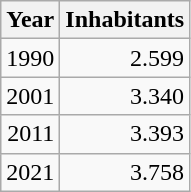<table cellspacing="0" cellpadding="0">
<tr>
<td valign="top"><br><table class="wikitable sortable zebra hintergrundfarbe5">
<tr>
<th>Year</th>
<th>Inhabitants</th>
</tr>
<tr align="right">
<td>1990</td>
<td>2.599</td>
</tr>
<tr align="right">
<td>2001</td>
<td>3.340</td>
</tr>
<tr align="right">
<td>2011</td>
<td>3.393</td>
</tr>
<tr align="right">
<td>2021</td>
<td>3.758</td>
</tr>
</table>
</td>
</tr>
</table>
